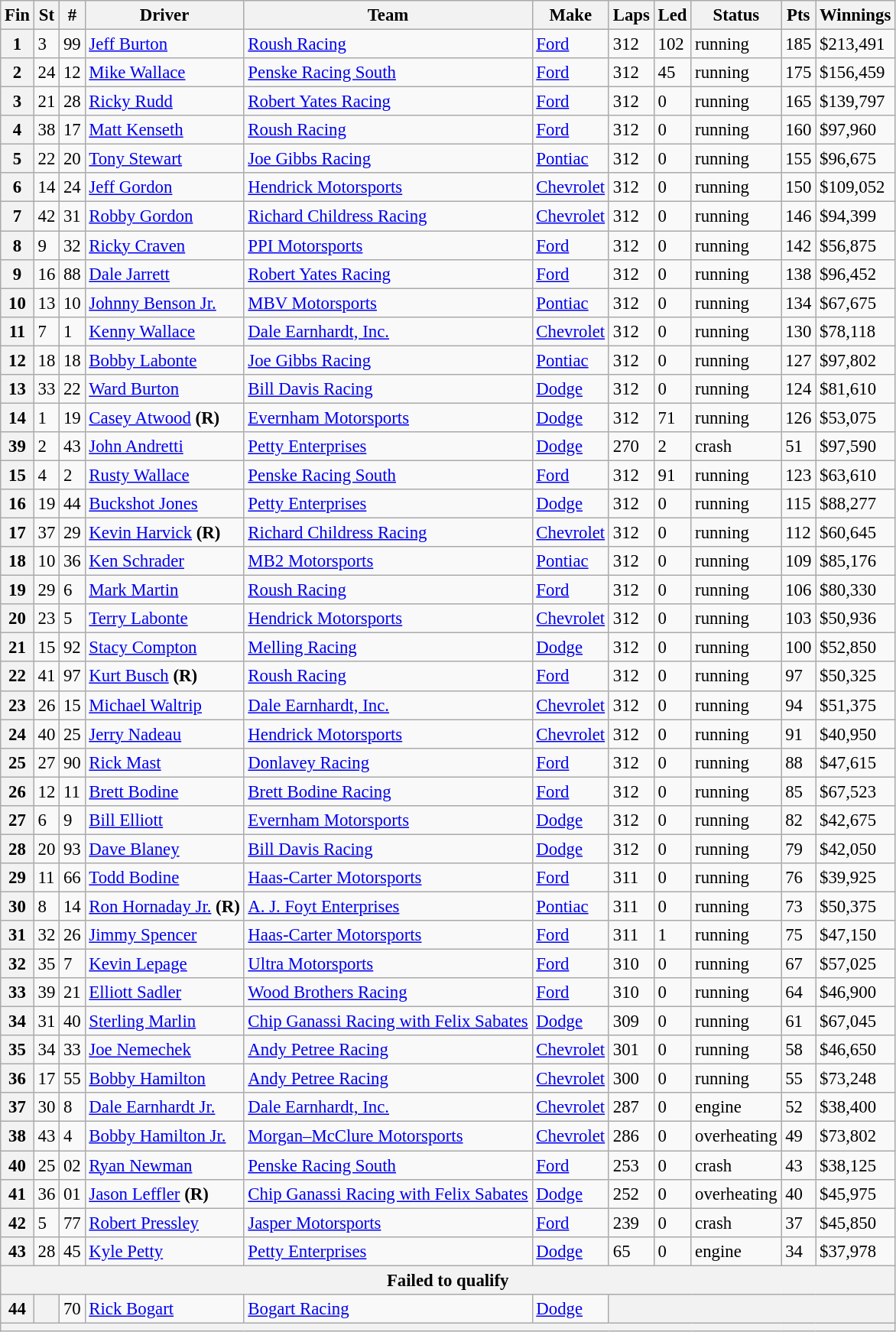<table class="wikitable" style="font-size:95%">
<tr>
<th>Fin</th>
<th>St</th>
<th>#</th>
<th>Driver</th>
<th>Team</th>
<th>Make</th>
<th>Laps</th>
<th>Led</th>
<th>Status</th>
<th>Pts</th>
<th>Winnings</th>
</tr>
<tr>
<th>1</th>
<td>3</td>
<td>99</td>
<td><a href='#'>Jeff Burton</a></td>
<td><a href='#'>Roush Racing</a></td>
<td><a href='#'>Ford</a></td>
<td>312</td>
<td>102</td>
<td>running</td>
<td>185</td>
<td>$213,491</td>
</tr>
<tr>
<th>2</th>
<td>24</td>
<td>12</td>
<td><a href='#'>Mike Wallace</a></td>
<td><a href='#'>Penske Racing South</a></td>
<td><a href='#'>Ford</a></td>
<td>312</td>
<td>45</td>
<td>running</td>
<td>175</td>
<td>$156,459</td>
</tr>
<tr>
<th>3</th>
<td>21</td>
<td>28</td>
<td><a href='#'>Ricky Rudd</a></td>
<td><a href='#'>Robert Yates Racing</a></td>
<td><a href='#'>Ford</a></td>
<td>312</td>
<td>0</td>
<td>running</td>
<td>165</td>
<td>$139,797</td>
</tr>
<tr>
<th>4</th>
<td>38</td>
<td>17</td>
<td><a href='#'>Matt Kenseth</a></td>
<td><a href='#'>Roush Racing</a></td>
<td><a href='#'>Ford</a></td>
<td>312</td>
<td>0</td>
<td>running</td>
<td>160</td>
<td>$97,960</td>
</tr>
<tr>
<th>5</th>
<td>22</td>
<td>20</td>
<td><a href='#'>Tony Stewart</a></td>
<td><a href='#'>Joe Gibbs Racing</a></td>
<td><a href='#'>Pontiac</a></td>
<td>312</td>
<td>0</td>
<td>running</td>
<td>155</td>
<td>$96,675</td>
</tr>
<tr>
<th>6</th>
<td>14</td>
<td>24</td>
<td><a href='#'>Jeff Gordon</a></td>
<td><a href='#'>Hendrick Motorsports</a></td>
<td><a href='#'>Chevrolet</a></td>
<td>312</td>
<td>0</td>
<td>running</td>
<td>150</td>
<td>$109,052</td>
</tr>
<tr>
<th>7</th>
<td>42</td>
<td>31</td>
<td><a href='#'>Robby Gordon</a></td>
<td><a href='#'>Richard Childress Racing</a></td>
<td><a href='#'>Chevrolet</a></td>
<td>312</td>
<td>0</td>
<td>running</td>
<td>146</td>
<td>$94,399</td>
</tr>
<tr>
<th>8</th>
<td>9</td>
<td>32</td>
<td><a href='#'>Ricky Craven</a></td>
<td><a href='#'>PPI Motorsports</a></td>
<td><a href='#'>Ford</a></td>
<td>312</td>
<td>0</td>
<td>running</td>
<td>142</td>
<td>$56,875</td>
</tr>
<tr>
<th>9</th>
<td>16</td>
<td>88</td>
<td><a href='#'>Dale Jarrett</a></td>
<td><a href='#'>Robert Yates Racing</a></td>
<td><a href='#'>Ford</a></td>
<td>312</td>
<td>0</td>
<td>running</td>
<td>138</td>
<td>$96,452</td>
</tr>
<tr>
<th>10</th>
<td>13</td>
<td>10</td>
<td><a href='#'>Johnny Benson Jr.</a></td>
<td><a href='#'>MBV Motorsports</a></td>
<td><a href='#'>Pontiac</a></td>
<td>312</td>
<td>0</td>
<td>running</td>
<td>134</td>
<td>$67,675</td>
</tr>
<tr>
<th>11</th>
<td>7</td>
<td>1</td>
<td><a href='#'>Kenny Wallace</a></td>
<td><a href='#'>Dale Earnhardt, Inc.</a></td>
<td><a href='#'>Chevrolet</a></td>
<td>312</td>
<td>0</td>
<td>running</td>
<td>130</td>
<td>$78,118</td>
</tr>
<tr>
<th>12</th>
<td>18</td>
<td>18</td>
<td><a href='#'>Bobby Labonte</a></td>
<td><a href='#'>Joe Gibbs Racing</a></td>
<td><a href='#'>Pontiac</a></td>
<td>312</td>
<td>0</td>
<td>running</td>
<td>127</td>
<td>$97,802</td>
</tr>
<tr>
<th>13</th>
<td>33</td>
<td>22</td>
<td><a href='#'>Ward Burton</a></td>
<td><a href='#'>Bill Davis Racing</a></td>
<td><a href='#'>Dodge</a></td>
<td>312</td>
<td>0</td>
<td>running</td>
<td>124</td>
<td>$81,610</td>
</tr>
<tr>
<th>14</th>
<td>1</td>
<td>19</td>
<td><a href='#'>Casey Atwood</a> <strong>(R)</strong></td>
<td><a href='#'>Evernham Motorsports</a></td>
<td><a href='#'>Dodge</a></td>
<td>312</td>
<td>71</td>
<td>running</td>
<td>126</td>
<td>$53,075</td>
</tr>
<tr>
<th>39</th>
<td>2</td>
<td>43</td>
<td><a href='#'>John Andretti</a></td>
<td><a href='#'>Petty Enterprises</a></td>
<td><a href='#'>Dodge</a></td>
<td>270</td>
<td>2</td>
<td>crash</td>
<td>51</td>
<td>$97,590</td>
</tr>
<tr>
<th>15</th>
<td>4</td>
<td>2</td>
<td><a href='#'>Rusty Wallace</a></td>
<td><a href='#'>Penske Racing South</a></td>
<td><a href='#'>Ford</a></td>
<td>312</td>
<td>91</td>
<td>running</td>
<td>123</td>
<td>$63,610</td>
</tr>
<tr>
<th>16</th>
<td>19</td>
<td>44</td>
<td><a href='#'>Buckshot Jones</a></td>
<td><a href='#'>Petty Enterprises</a></td>
<td><a href='#'>Dodge</a></td>
<td>312</td>
<td>0</td>
<td>running</td>
<td>115</td>
<td>$88,277</td>
</tr>
<tr>
<th>17</th>
<td>37</td>
<td>29</td>
<td><a href='#'>Kevin Harvick</a> <strong>(R)</strong></td>
<td><a href='#'>Richard Childress Racing</a></td>
<td><a href='#'>Chevrolet</a></td>
<td>312</td>
<td>0</td>
<td>running</td>
<td>112</td>
<td>$60,645</td>
</tr>
<tr>
<th>18</th>
<td>10</td>
<td>36</td>
<td><a href='#'>Ken Schrader</a></td>
<td><a href='#'>MB2 Motorsports</a></td>
<td><a href='#'>Pontiac</a></td>
<td>312</td>
<td>0</td>
<td>running</td>
<td>109</td>
<td>$85,176</td>
</tr>
<tr>
<th>19</th>
<td>29</td>
<td>6</td>
<td><a href='#'>Mark Martin</a></td>
<td><a href='#'>Roush Racing</a></td>
<td><a href='#'>Ford</a></td>
<td>312</td>
<td>0</td>
<td>running</td>
<td>106</td>
<td>$80,330</td>
</tr>
<tr>
<th>20</th>
<td>23</td>
<td>5</td>
<td><a href='#'>Terry Labonte</a></td>
<td><a href='#'>Hendrick Motorsports</a></td>
<td><a href='#'>Chevrolet</a></td>
<td>312</td>
<td>0</td>
<td>running</td>
<td>103</td>
<td>$50,936</td>
</tr>
<tr>
<th>21</th>
<td>15</td>
<td>92</td>
<td><a href='#'>Stacy Compton</a></td>
<td><a href='#'>Melling Racing</a></td>
<td><a href='#'>Dodge</a></td>
<td>312</td>
<td>0</td>
<td>running</td>
<td>100</td>
<td>$52,850</td>
</tr>
<tr>
<th>22</th>
<td>41</td>
<td>97</td>
<td><a href='#'>Kurt Busch</a> <strong>(R)</strong></td>
<td><a href='#'>Roush Racing</a></td>
<td><a href='#'>Ford</a></td>
<td>312</td>
<td>0</td>
<td>running</td>
<td>97</td>
<td>$50,325</td>
</tr>
<tr>
<th>23</th>
<td>26</td>
<td>15</td>
<td><a href='#'>Michael Waltrip</a></td>
<td><a href='#'>Dale Earnhardt, Inc.</a></td>
<td><a href='#'>Chevrolet</a></td>
<td>312</td>
<td>0</td>
<td>running</td>
<td>94</td>
<td>$51,375</td>
</tr>
<tr>
<th>24</th>
<td>40</td>
<td>25</td>
<td><a href='#'>Jerry Nadeau</a></td>
<td><a href='#'>Hendrick Motorsports</a></td>
<td><a href='#'>Chevrolet</a></td>
<td>312</td>
<td>0</td>
<td>running</td>
<td>91</td>
<td>$40,950</td>
</tr>
<tr>
<th>25</th>
<td>27</td>
<td>90</td>
<td><a href='#'>Rick Mast</a></td>
<td><a href='#'>Donlavey Racing</a></td>
<td><a href='#'>Ford</a></td>
<td>312</td>
<td>0</td>
<td>running</td>
<td>88</td>
<td>$47,615</td>
</tr>
<tr>
<th>26</th>
<td>12</td>
<td>11</td>
<td><a href='#'>Brett Bodine</a></td>
<td><a href='#'>Brett Bodine Racing</a></td>
<td><a href='#'>Ford</a></td>
<td>312</td>
<td>0</td>
<td>running</td>
<td>85</td>
<td>$67,523</td>
</tr>
<tr>
<th>27</th>
<td>6</td>
<td>9</td>
<td><a href='#'>Bill Elliott</a></td>
<td><a href='#'>Evernham Motorsports</a></td>
<td><a href='#'>Dodge</a></td>
<td>312</td>
<td>0</td>
<td>running</td>
<td>82</td>
<td>$42,675</td>
</tr>
<tr>
<th>28</th>
<td>20</td>
<td>93</td>
<td><a href='#'>Dave Blaney</a></td>
<td><a href='#'>Bill Davis Racing</a></td>
<td><a href='#'>Dodge</a></td>
<td>312</td>
<td>0</td>
<td>running</td>
<td>79</td>
<td>$42,050</td>
</tr>
<tr>
<th>29</th>
<td>11</td>
<td>66</td>
<td><a href='#'>Todd Bodine</a></td>
<td><a href='#'>Haas-Carter Motorsports</a></td>
<td><a href='#'>Ford</a></td>
<td>311</td>
<td>0</td>
<td>running</td>
<td>76</td>
<td>$39,925</td>
</tr>
<tr>
<th>30</th>
<td>8</td>
<td>14</td>
<td><a href='#'>Ron Hornaday Jr.</a> <strong>(R)</strong></td>
<td><a href='#'>A. J. Foyt Enterprises</a></td>
<td><a href='#'>Pontiac</a></td>
<td>311</td>
<td>0</td>
<td>running</td>
<td>73</td>
<td>$50,375</td>
</tr>
<tr>
<th>31</th>
<td>32</td>
<td>26</td>
<td><a href='#'>Jimmy Spencer</a></td>
<td><a href='#'>Haas-Carter Motorsports</a></td>
<td><a href='#'>Ford</a></td>
<td>311</td>
<td>1</td>
<td>running</td>
<td>75</td>
<td>$47,150</td>
</tr>
<tr>
<th>32</th>
<td>35</td>
<td>7</td>
<td><a href='#'>Kevin Lepage</a></td>
<td><a href='#'>Ultra Motorsports</a></td>
<td><a href='#'>Ford</a></td>
<td>310</td>
<td>0</td>
<td>running</td>
<td>67</td>
<td>$57,025</td>
</tr>
<tr>
<th>33</th>
<td>39</td>
<td>21</td>
<td><a href='#'>Elliott Sadler</a></td>
<td><a href='#'>Wood Brothers Racing</a></td>
<td><a href='#'>Ford</a></td>
<td>310</td>
<td>0</td>
<td>running</td>
<td>64</td>
<td>$46,900</td>
</tr>
<tr>
<th>34</th>
<td>31</td>
<td>40</td>
<td><a href='#'>Sterling Marlin</a></td>
<td><a href='#'>Chip Ganassi Racing with Felix Sabates</a></td>
<td><a href='#'>Dodge</a></td>
<td>309</td>
<td>0</td>
<td>running</td>
<td>61</td>
<td>$67,045</td>
</tr>
<tr>
<th>35</th>
<td>34</td>
<td>33</td>
<td><a href='#'>Joe Nemechek</a></td>
<td><a href='#'>Andy Petree Racing</a></td>
<td><a href='#'>Chevrolet</a></td>
<td>301</td>
<td>0</td>
<td>running</td>
<td>58</td>
<td>$46,650</td>
</tr>
<tr>
<th>36</th>
<td>17</td>
<td>55</td>
<td><a href='#'>Bobby Hamilton</a></td>
<td><a href='#'>Andy Petree Racing</a></td>
<td><a href='#'>Chevrolet</a></td>
<td>300</td>
<td>0</td>
<td>running</td>
<td>55</td>
<td>$73,248</td>
</tr>
<tr>
<th>37</th>
<td>30</td>
<td>8</td>
<td><a href='#'>Dale Earnhardt Jr.</a></td>
<td><a href='#'>Dale Earnhardt, Inc.</a></td>
<td><a href='#'>Chevrolet</a></td>
<td>287</td>
<td>0</td>
<td>engine</td>
<td>52</td>
<td>$38,400</td>
</tr>
<tr>
<th>38</th>
<td>43</td>
<td>4</td>
<td><a href='#'>Bobby Hamilton Jr.</a></td>
<td><a href='#'>Morgan–McClure Motorsports</a></td>
<td><a href='#'>Chevrolet</a></td>
<td>286</td>
<td>0</td>
<td>overheating</td>
<td>49</td>
<td>$73,802</td>
</tr>
<tr>
<th>40</th>
<td>25</td>
<td>02</td>
<td><a href='#'>Ryan Newman</a></td>
<td><a href='#'>Penske Racing South</a></td>
<td><a href='#'>Ford</a></td>
<td>253</td>
<td>0</td>
<td>crash</td>
<td>43</td>
<td>$38,125</td>
</tr>
<tr>
<th>41</th>
<td>36</td>
<td>01</td>
<td><a href='#'>Jason Leffler</a> <strong>(R)</strong></td>
<td><a href='#'>Chip Ganassi Racing with Felix Sabates</a></td>
<td><a href='#'>Dodge</a></td>
<td>252</td>
<td>0</td>
<td>overheating</td>
<td>40</td>
<td>$45,975</td>
</tr>
<tr>
<th>42</th>
<td>5</td>
<td>77</td>
<td><a href='#'>Robert Pressley</a></td>
<td><a href='#'>Jasper Motorsports</a></td>
<td><a href='#'>Ford</a></td>
<td>239</td>
<td>0</td>
<td>crash</td>
<td>37</td>
<td>$45,850</td>
</tr>
<tr>
<th>43</th>
<td>28</td>
<td>45</td>
<td><a href='#'>Kyle Petty</a></td>
<td><a href='#'>Petty Enterprises</a></td>
<td><a href='#'>Dodge</a></td>
<td>65</td>
<td>0</td>
<td>engine</td>
<td>34</td>
<td>$37,978</td>
</tr>
<tr>
<th colspan="11">Failed to qualify</th>
</tr>
<tr>
<th>44</th>
<th></th>
<td>70</td>
<td><a href='#'>Rick Bogart</a></td>
<td><a href='#'>Bogart Racing</a></td>
<td><a href='#'>Dodge</a></td>
<th colspan="5"></th>
</tr>
<tr>
<th colspan="11"></th>
</tr>
</table>
